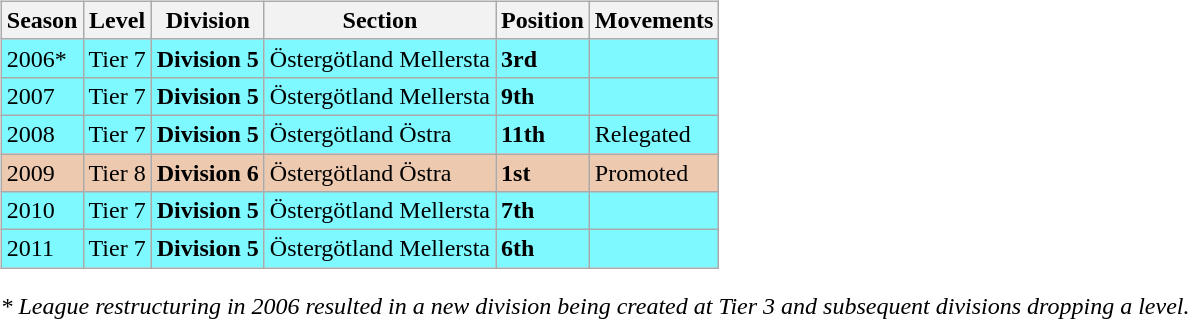<table>
<tr>
<td valign="top" width=0%><br><table class="wikitable">
<tr style="background:#f0f6fa;">
<th><strong>Season</strong></th>
<th><strong>Level</strong></th>
<th><strong>Division</strong></th>
<th><strong>Section</strong></th>
<th><strong>Position</strong></th>
<th><strong>Movements</strong></th>
</tr>
<tr>
<td style="background:#7DF9FF;">2006*</td>
<td style="background:#7DF9FF;">Tier 7</td>
<td style="background:#7DF9FF;"><strong>Division 5</strong></td>
<td style="background:#7DF9FF;">Östergötland Mellersta</td>
<td style="background:#7DF9FF;"><strong>3rd</strong></td>
<td style="background:#7DF9FF;"></td>
</tr>
<tr>
<td style="background:#7DF9FF;">2007</td>
<td style="background:#7DF9FF;">Tier 7</td>
<td style="background:#7DF9FF;"><strong>Division 5</strong></td>
<td style="background:#7DF9FF;">Östergötland Mellersta</td>
<td style="background:#7DF9FF;"><strong>9th</strong></td>
<td style="background:#7DF9FF;"></td>
</tr>
<tr>
<td style="background:#7DF9FF;">2008</td>
<td style="background:#7DF9FF;">Tier 7</td>
<td style="background:#7DF9FF;"><strong>Division 5</strong></td>
<td style="background:#7DF9FF;">Östergötland Östra</td>
<td style="background:#7DF9FF;"><strong>11th</strong></td>
<td style="background:#7DF9FF;">Relegated</td>
</tr>
<tr>
<td style="background:#EDC9AF;">2009</td>
<td style="background:#EDC9AF;">Tier 8</td>
<td style="background:#EDC9AF;"><strong>Division 6</strong></td>
<td style="background:#EDC9AF;">Östergötland Östra</td>
<td style="background:#EDC9AF;"><strong>1st</strong></td>
<td style="background:#EDC9AF;">Promoted</td>
</tr>
<tr>
<td style="background:#7DF9FF;">2010</td>
<td style="background:#7DF9FF;">Tier 7</td>
<td style="background:#7DF9FF;"><strong>Division 5</strong></td>
<td style="background:#7DF9FF;">Östergötland Mellersta</td>
<td style="background:#7DF9FF;"><strong>7th</strong></td>
<td style="background:#7DF9FF;"></td>
</tr>
<tr>
<td style="background:#7DF9FF;">2011</td>
<td style="background:#7DF9FF;">Tier 7</td>
<td style="background:#7DF9FF;"><strong>Division 5</strong></td>
<td style="background:#7DF9FF;">Östergötland Mellersta</td>
<td style="background:#7DF9FF;"><strong>6th</strong></td>
<td style="background:#7DF9FF;"></td>
</tr>
</table>
<em>* League restructuring in 2006 resulted in a new division being created at Tier 3 and subsequent divisions dropping a level.</em>


</td>
</tr>
</table>
